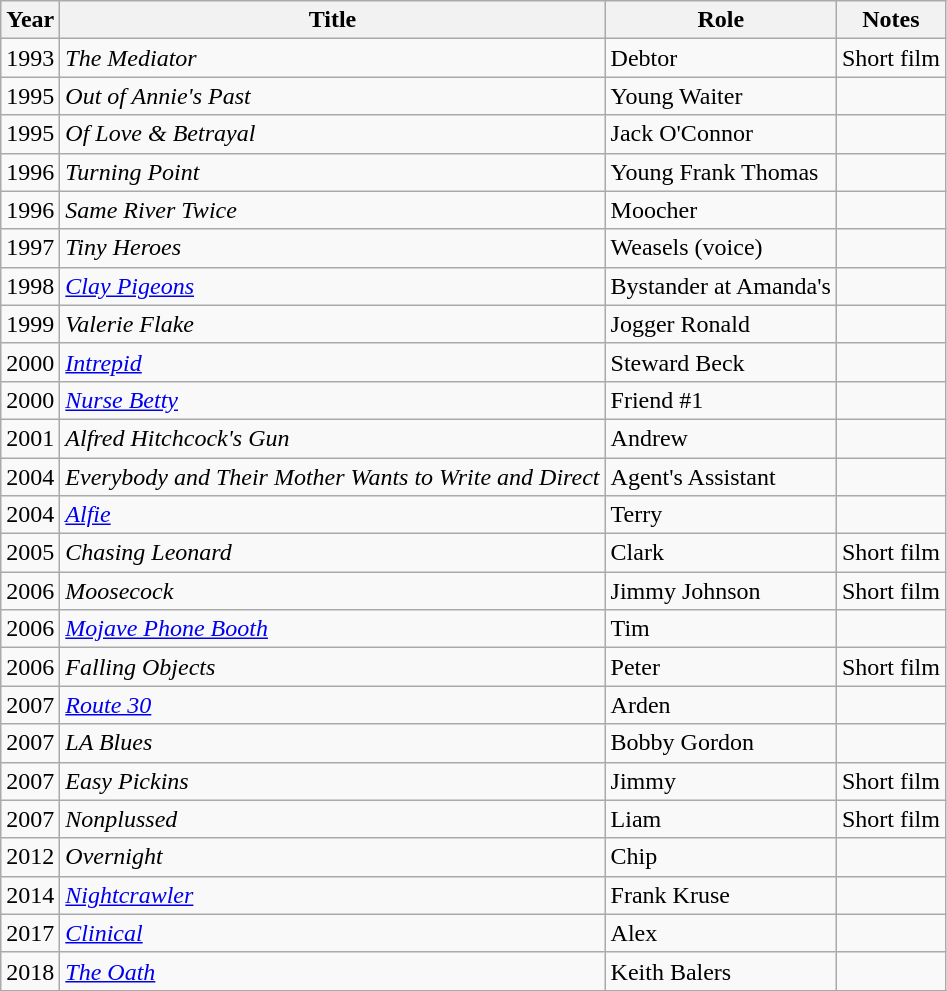<table class="wikitable sortable">
<tr>
<th>Year</th>
<th>Title</th>
<th>Role</th>
<th>Notes</th>
</tr>
<tr>
<td>1993</td>
<td><em>The Mediator</em></td>
<td>Debtor</td>
<td>Short film</td>
</tr>
<tr>
<td>1995</td>
<td><em>Out of Annie's Past</em></td>
<td>Young Waiter</td>
<td></td>
</tr>
<tr>
<td>1995</td>
<td><em>Of Love & Betrayal</em></td>
<td>Jack O'Connor</td>
<td></td>
</tr>
<tr>
<td>1996</td>
<td><em>Turning Point</em></td>
<td>Young Frank Thomas</td>
<td></td>
</tr>
<tr>
<td>1996</td>
<td><em>Same River Twice</em></td>
<td>Moocher</td>
<td></td>
</tr>
<tr>
<td>1997</td>
<td><em>Tiny Heroes</em></td>
<td>Weasels (voice)</td>
<td></td>
</tr>
<tr>
<td>1998</td>
<td><em><a href='#'>Clay Pigeons</a></em></td>
<td>Bystander at Amanda's</td>
<td></td>
</tr>
<tr>
<td>1999</td>
<td><em>Valerie Flake</em></td>
<td>Jogger Ronald</td>
<td></td>
</tr>
<tr>
<td>2000</td>
<td><em><a href='#'>Intrepid</a></em></td>
<td>Steward Beck</td>
<td></td>
</tr>
<tr>
<td>2000</td>
<td><em><a href='#'>Nurse Betty</a></em></td>
<td>Friend #1</td>
<td></td>
</tr>
<tr>
<td>2001</td>
<td><em>Alfred Hitchcock's Gun</em></td>
<td>Andrew</td>
<td></td>
</tr>
<tr>
<td>2004</td>
<td><em>Everybody and Their Mother Wants to Write and Direct</em></td>
<td>Agent's Assistant</td>
<td></td>
</tr>
<tr>
<td>2004</td>
<td><em><a href='#'>Alfie</a></em></td>
<td>Terry</td>
<td></td>
</tr>
<tr>
<td>2005</td>
<td><em>Chasing Leonard</em></td>
<td>Clark</td>
<td>Short film</td>
</tr>
<tr>
<td>2006</td>
<td><em>Moosecock</em></td>
<td>Jimmy Johnson</td>
<td>Short film</td>
</tr>
<tr>
<td>2006</td>
<td><em><a href='#'>Mojave Phone Booth</a></em></td>
<td>Tim</td>
<td></td>
</tr>
<tr>
<td>2006</td>
<td><em>Falling Objects</em></td>
<td>Peter</td>
<td>Short film</td>
</tr>
<tr>
<td>2007</td>
<td><em><a href='#'>Route 30</a></em></td>
<td>Arden</td>
<td></td>
</tr>
<tr>
<td>2007</td>
<td><em>LA Blues</em></td>
<td>Bobby Gordon</td>
<td></td>
</tr>
<tr>
<td>2007</td>
<td><em>Easy Pickins</em></td>
<td>Jimmy</td>
<td>Short film</td>
</tr>
<tr>
<td>2007</td>
<td><em>Nonplussed</em></td>
<td>Liam</td>
<td>Short film</td>
</tr>
<tr>
<td>2012</td>
<td><em>Overnight</em></td>
<td>Chip</td>
<td></td>
</tr>
<tr>
<td>2014</td>
<td><em><a href='#'>Nightcrawler</a></em></td>
<td>Frank Kruse</td>
<td></td>
</tr>
<tr>
<td>2017</td>
<td><em><a href='#'>Clinical</a></em></td>
<td>Alex</td>
<td></td>
</tr>
<tr>
<td>2018</td>
<td><em><a href='#'>The Oath</a></em></td>
<td>Keith Balers</td>
<td></td>
</tr>
</table>
